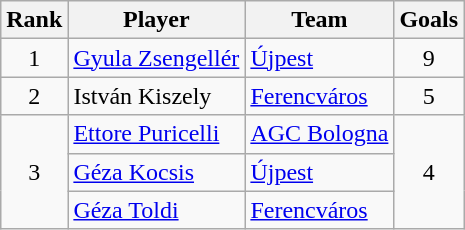<table class="wikitable" style="text-align:center">
<tr>
<th>Rank</th>
<th>Player</th>
<th>Team</th>
<th>Goals</th>
</tr>
<tr>
<td>1</td>
<td align=left> <a href='#'>Gyula Zsengellér</a></td>
<td align=left> <a href='#'>Újpest</a></td>
<td>9</td>
</tr>
<tr>
<td>2</td>
<td align=left> István Kiszely</td>
<td align=left> <a href='#'>Ferencváros</a></td>
<td>5</td>
</tr>
<tr>
<td rowspan=3>3</td>
<td align=left> <a href='#'>Ettore Puricelli</a></td>
<td align=left> <a href='#'>AGC Bologna</a></td>
<td rowspan=3>4</td>
</tr>
<tr>
<td align=left> <a href='#'>Géza Kocsis</a></td>
<td align=left> <a href='#'>Újpest</a></td>
</tr>
<tr>
<td align=left> <a href='#'>Géza Toldi</a></td>
<td align=left> <a href='#'>Ferencváros</a></td>
</tr>
</table>
